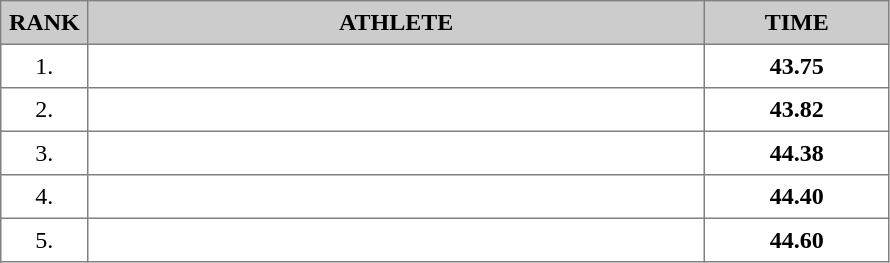<table border="1" cellspacing="2" cellpadding="5" style="border-collapse: collapse; font-size: 100%;">
<tr bgcolor="cccccc">
<th>RANK</th>
<th align="center" style="width: 25em">ATHLETE</th>
<th align="center" style="width: 7em">TIME</th>
</tr>
<tr>
<td align="center">1.</td>
<td></td>
<td align="center"><strong>43.75</strong></td>
</tr>
<tr>
<td align="center">2.</td>
<td></td>
<td align="center"><strong>43.82</strong></td>
</tr>
<tr>
<td align="center">3.</td>
<td></td>
<td align="center"><strong>44.38</strong></td>
</tr>
<tr>
<td align="center">4.</td>
<td></td>
<td align="center"><strong>44.40</strong></td>
</tr>
<tr>
<td align="center">5.</td>
<td></td>
<td align="center"><strong>44.60</strong></td>
</tr>
</table>
